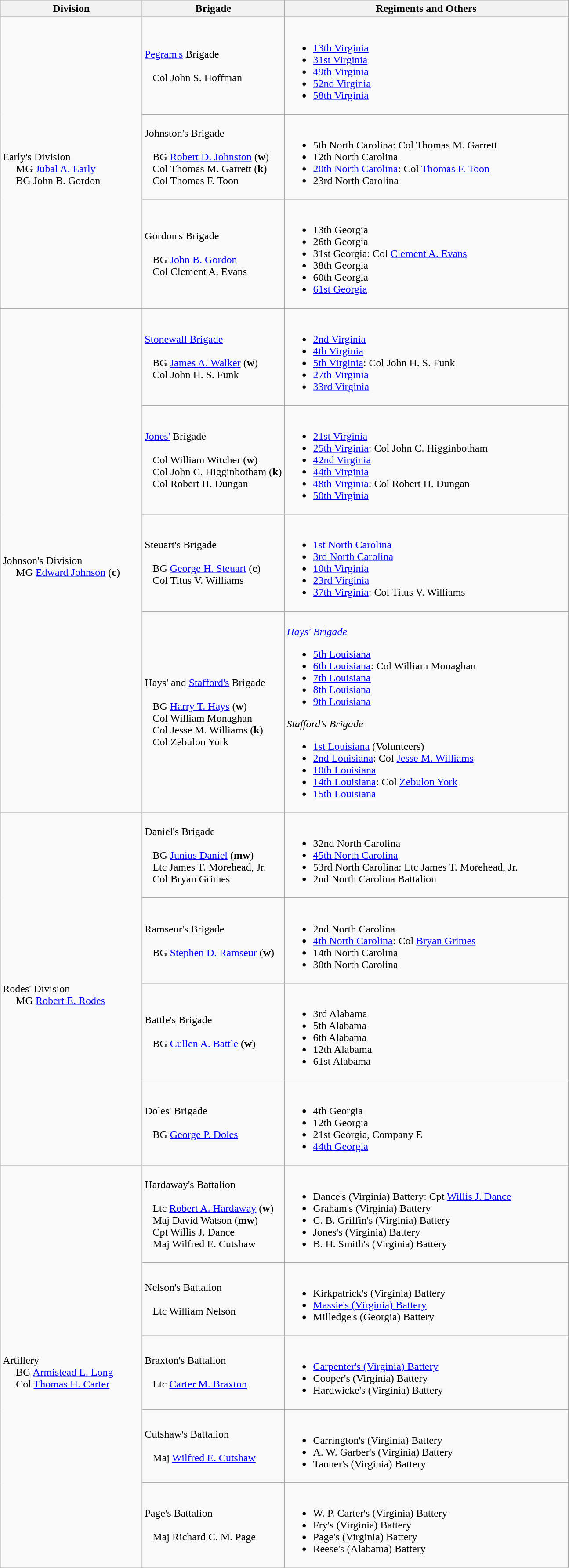<table class="wikitable">
<tr>
<th width=25%>Division</th>
<th width=25%>Brigade</th>
<th>Regiments and Others</th>
</tr>
<tr>
<td rowspan=3><br>Early's Division
<br>    
MG <a href='#'>Jubal A. Early</a>
<br>    
BG John B. Gordon</td>
<td><a href='#'>Pegram's</a> Brigade<br><br>  
Col John S. Hoffman</td>
<td><br><ul><li><a href='#'>13th Virginia</a></li><li><a href='#'>31st Virginia</a></li><li><a href='#'>49th Virginia</a></li><li><a href='#'>52nd Virginia</a></li><li><a href='#'>58th Virginia</a></li></ul></td>
</tr>
<tr>
<td>Johnston's Brigade<br><br>  
BG <a href='#'>Robert D. Johnston</a> (<strong>w</strong>)
<br>  
Col Thomas M. Garrett (<strong>k</strong>)
<br>  
Col Thomas F. Toon</td>
<td><br><ul><li>5th North Carolina: Col Thomas M. Garrett</li><li>12th North Carolina</li><li><a href='#'>20th North Carolina</a>: Col <a href='#'>Thomas F. Toon</a></li><li>23rd North Carolina</li></ul></td>
</tr>
<tr>
<td>Gordon's Brigade<br><br>  
BG <a href='#'>John B. Gordon</a>
<br>  
Col Clement A. Evans</td>
<td><br><ul><li>13th Georgia</li><li>26th Georgia</li><li>31st Georgia: Col <a href='#'>Clement A. Evans</a></li><li>38th Georgia</li><li>60th Georgia</li><li><a href='#'>61st Georgia</a></li></ul></td>
</tr>
<tr>
<td rowspan=4><br>Johnson's Division
<br>    
MG <a href='#'>Edward Johnson</a> (<strong>c</strong>)</td>
<td><a href='#'>Stonewall Brigade</a><br><br>  
BG <a href='#'>James A. Walker</a> (<strong>w</strong>)
<br>  
Col John H. S. Funk</td>
<td><br><ul><li><a href='#'>2nd Virginia</a></li><li><a href='#'>4th Virginia</a></li><li><a href='#'>5th Virginia</a>: Col John H. S. Funk</li><li><a href='#'>27th Virginia</a></li><li><a href='#'>33rd Virginia</a></li></ul></td>
</tr>
<tr>
<td><a href='#'>Jones'</a> Brigade<br><br>  
Col William Witcher (<strong>w</strong>)
<br>  
Col John C. Higginbotham (<strong>k</strong>)
<br>  
Col Robert H. Dungan</td>
<td><br><ul><li><a href='#'>21st Virginia</a></li><li><a href='#'>25th Virginia</a>: Col John C. Higginbotham</li><li><a href='#'>42nd Virginia</a></li><li><a href='#'>44th Virginia</a></li><li><a href='#'>48th Virginia</a>: Col Robert H. Dungan</li><li><a href='#'>50th Virginia</a></li></ul></td>
</tr>
<tr>
<td>Steuart's Brigade<br><br>  
BG <a href='#'>George H. Steuart</a> (<strong>c</strong>)
<br>  
Col Titus V. Williams</td>
<td><br><ul><li><a href='#'>1st North Carolina</a></li><li><a href='#'>3rd North Carolina</a></li><li><a href='#'>10th Virginia</a></li><li><a href='#'>23rd Virginia</a></li><li><a href='#'>37th Virginia</a>: Col Titus V. Williams</li></ul></td>
</tr>
<tr>
<td>Hays' and <a href='#'>Stafford's</a> Brigade<br><br>  
BG <a href='#'>Harry T. Hays</a> (<strong>w</strong>)
<br>  
Col William Monaghan
<br>  
Col Jesse M. Williams (<strong>k</strong>)
<br>  
Col Zebulon York</td>
<td><br><em><a href='#'>Hays' Brigade</a></em><ul><li><a href='#'>5th Louisiana</a></li><li><a href='#'>6th Louisiana</a>: Col William Monaghan</li><li><a href='#'>7th Louisiana</a></li><li><a href='#'>8th Louisiana</a></li><li><a href='#'>9th Louisiana</a></li></ul><em>Stafford's Brigade</em><ul><li><a href='#'>1st Louisiana</a> (Volunteers)</li><li><a href='#'>2nd Louisiana</a>: Col <a href='#'>Jesse M. Williams</a></li><li><a href='#'>10th Louisiana</a></li><li><a href='#'>14th Louisiana</a>: Col <a href='#'>Zebulon York</a></li><li><a href='#'>15th Louisiana</a></li></ul></td>
</tr>
<tr>
<td rowspan=4><br>Rodes' Division
<br>    
MG <a href='#'>Robert E. Rodes</a></td>
<td>Daniel's Brigade<br><br>  
BG <a href='#'>Junius Daniel</a> (<strong>mw</strong>)
<br>  
Ltc James T. Morehead, Jr.
<br>  
Col Bryan Grimes</td>
<td><br><ul><li>32nd North Carolina</li><li><a href='#'>45th North Carolina</a></li><li>53rd North Carolina: Ltc James T. Morehead, Jr.</li><li>2nd North Carolina Battalion</li></ul></td>
</tr>
<tr>
<td>Ramseur's Brigade<br><br>  
BG <a href='#'>Stephen D. Ramseur</a> (<strong>w</strong>)</td>
<td><br><ul><li>2nd North Carolina</li><li><a href='#'>4th North Carolina</a>: Col <a href='#'>Bryan Grimes</a></li><li>14th North Carolina</li><li>30th North Carolina</li></ul></td>
</tr>
<tr>
<td>Battle's Brigade<br><br>  
BG <a href='#'>Cullen A. Battle</a> (<strong>w</strong>)</td>
<td><br><ul><li>3rd Alabama</li><li>5th Alabama</li><li>6th Alabama</li><li>12th Alabama</li><li>61st Alabama</li></ul></td>
</tr>
<tr>
<td>Doles' Brigade<br><br>  
BG <a href='#'>George P. Doles</a></td>
<td><br><ul><li>4th Georgia</li><li>12th Georgia</li><li>21st Georgia, Company E</li><li><a href='#'>44th Georgia</a></li></ul></td>
</tr>
<tr>
<td rowspan=5><br>Artillery
<br>    
BG <a href='#'>Armistead L. Long</a>
<br>    
Col <a href='#'>Thomas H. Carter</a></td>
<td>Hardaway's Battalion<br><br>  
Ltc <a href='#'>Robert A. Hardaway</a> (<strong>w</strong>)
<br>  
Maj David Watson (<strong>mw</strong>)
<br>  
Cpt Willis J. Dance
<br>  
Maj Wilfred E. Cutshaw</td>
<td><br><ul><li>Dance's (Virginia) Battery: Cpt <a href='#'>Willis J. Dance</a></li><li>Graham's (Virginia) Battery</li><li>C. B. Griffin's (Virginia) Battery</li><li>Jones's (Virginia) Battery</li><li>B. H. Smith's (Virginia) Battery</li></ul></td>
</tr>
<tr>
<td>Nelson's Battalion<br><br>  
Ltc William Nelson</td>
<td><br><ul><li>Kirkpatrick's (Virginia) Battery</li><li><a href='#'>Massie's (Virginia) Battery</a></li><li>Milledge's (Georgia) Battery</li></ul></td>
</tr>
<tr>
<td>Braxton's Battalion<br><br>  
Ltc <a href='#'>Carter M. Braxton</a></td>
<td><br><ul><li><a href='#'>Carpenter's (Virginia) Battery</a></li><li>Cooper's (Virginia) Battery</li><li>Hardwicke's (Virginia) Battery</li></ul></td>
</tr>
<tr>
<td>Cutshaw's Battalion<br><br>  
Maj <a href='#'>Wilfred E. Cutshaw</a></td>
<td><br><ul><li>Carrington's (Virginia) Battery</li><li>A. W. Garber's (Virginia) Battery</li><li>Tanner's (Virginia) Battery</li></ul></td>
</tr>
<tr>
<td>Page's Battalion<br><br>  
Maj Richard C. M. Page</td>
<td><br><ul><li>W. P. Carter's (Virginia) Battery</li><li>Fry's (Virginia) Battery</li><li>Page's (Virginia) Battery</li><li>Reese's (Alabama) Battery</li></ul></td>
</tr>
</table>
